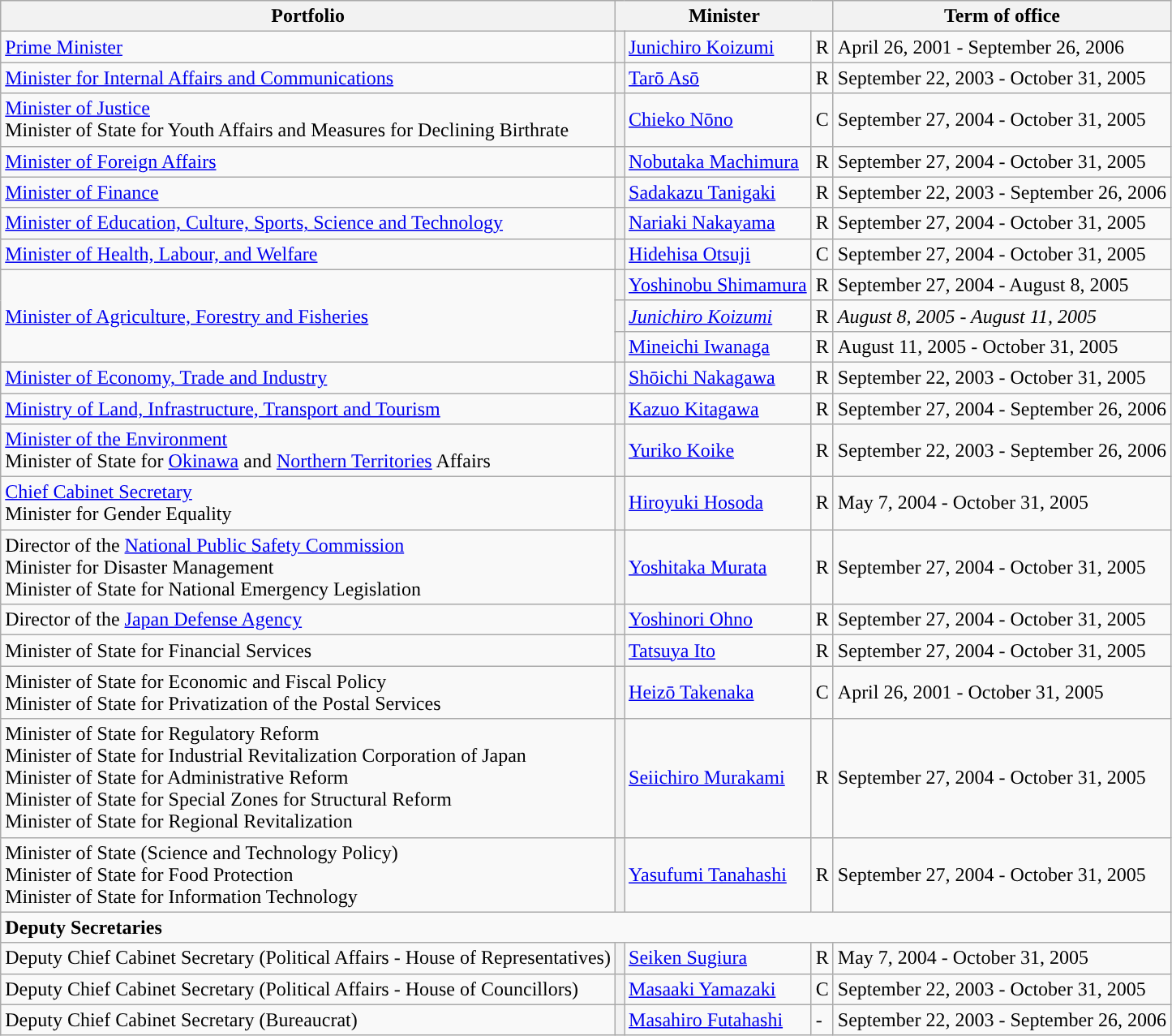<table class="wikitable">
<tr>
<th>Portfolio</th>
<th colspan=3>Minister</th>
<th>Term of office</th>
</tr>
<tr>
<td><a href='#'>Prime Minister</a></td>
<th style="color:inherit;background-color: "></th>
<td><a href='#'>Junichiro Koizumi</a></td>
<td>R</td>
<td>April 26, 2001 - September 26, 2006</td>
</tr>
<tr>
<td><a href='#'>Minister for Internal Affairs and Communications</a></td>
<th style="color:inherit;background-color: "></th>
<td><a href='#'>Tarō Asō</a></td>
<td>R</td>
<td>September 22, 2003 - October 31, 2005</td>
</tr>
<tr>
<td><a href='#'>Minister of Justice</a> <br> Minister of State for Youth Affairs and Measures for Declining Birthrate</td>
<th style="color:inherit;background-color: "></th>
<td><a href='#'>Chieko Nōno</a></td>
<td>C</td>
<td>September 27, 2004 - October 31, 2005</td>
</tr>
<tr>
<td><a href='#'>Minister of Foreign Affairs</a></td>
<th style="color:inherit;background-color: "></th>
<td><a href='#'>Nobutaka Machimura</a></td>
<td>R</td>
<td>September 27, 2004 - October 31, 2005</td>
</tr>
<tr>
<td><a href='#'>Minister of Finance</a></td>
<th style="color:inherit;background-color: "></th>
<td><a href='#'>Sadakazu Tanigaki</a></td>
<td>R</td>
<td>September 22, 2003 - September 26, 2006</td>
</tr>
<tr>
<td><a href='#'>Minister of Education, Culture, Sports, Science and Technology</a></td>
<th style="color:inherit;background-color: "></th>
<td><a href='#'>Nariaki Nakayama</a></td>
<td>R</td>
<td>September 27, 2004 - October 31, 2005</td>
</tr>
<tr>
<td><a href='#'>Minister of Health, Labour, and Welfare</a></td>
<th style="color:inherit;background-color: "></th>
<td><a href='#'>Hidehisa Otsuji</a></td>
<td>C</td>
<td>September 27, 2004 - October 31, 2005</td>
</tr>
<tr>
<td rowspan=3><a href='#'>Minister of Agriculture, Forestry and Fisheries</a></td>
<th style="color:inherit;background-color: "></th>
<td><a href='#'>Yoshinobu Shimamura</a></td>
<td>R</td>
<td>September 27, 2004 -  August 8, 2005</td>
</tr>
<tr>
<th style="color:inherit;background-color: "></th>
<td><em><a href='#'>Junichiro Koizumi</a></em></td>
<td>R</td>
<td><em>August 8, 2005 - August 11, 2005</em></td>
</tr>
<tr>
<th style="color:inherit;background-color: "></th>
<td><a href='#'>Mineichi Iwanaga</a></td>
<td>R</td>
<td>August 11, 2005 - October 31, 2005</td>
</tr>
<tr>
<td><a href='#'>Minister of Economy, Trade and Industry</a></td>
<th style="color:inherit;background-color: "></th>
<td><a href='#'>Shōichi Nakagawa</a></td>
<td>R</td>
<td>September 22, 2003 - October 31, 2005</td>
</tr>
<tr>
<td><a href='#'>Ministry of Land, Infrastructure, Transport and Tourism</a></td>
<th style="color:inherit;background-color: "></th>
<td><a href='#'>Kazuo Kitagawa</a></td>
<td>R</td>
<td>September 27, 2004 - September 26, 2006</td>
</tr>
<tr>
<td><a href='#'>Minister of the Environment</a> <br>Minister of State for <a href='#'>Okinawa</a> and <a href='#'>Northern Territories</a> Affairs</td>
<th style="color:inherit;background-color: "></th>
<td><a href='#'>Yuriko Koike</a></td>
<td>R</td>
<td>September 22, 2003 - September 26, 2006</td>
</tr>
<tr>
<td><a href='#'>Chief Cabinet Secretary</a> <br>Minister for Gender Equality</td>
<th style="color:inherit;background-color: "></th>
<td><a href='#'>Hiroyuki Hosoda</a></td>
<td>R</td>
<td>May 7, 2004 - October 31, 2005</td>
</tr>
<tr>
<td>Director of the <a href='#'>National Public Safety Commission</a> <br>Minister for Disaster Management <br>Minister of State for National Emergency Legislation</td>
<th style="color:inherit;background-color: "></th>
<td><a href='#'>Yoshitaka Murata</a></td>
<td>R</td>
<td>September 27, 2004 - October 31, 2005</td>
</tr>
<tr>
<td>Director of the <a href='#'>Japan Defense Agency</a></td>
<th style="color:inherit;background-color: "></th>
<td><a href='#'>Yoshinori Ohno</a></td>
<td>R</td>
<td>September 27, 2004 - October 31, 2005</td>
</tr>
<tr>
<td>Minister of State for Financial Services</td>
<th style="color:inherit;background-color: "></th>
<td><a href='#'>Tatsuya Ito</a></td>
<td>R</td>
<td>September 27, 2004 - October 31, 2005</td>
</tr>
<tr>
<td>Minister of State for Economic and Fiscal Policy <br>Minister of State for Privatization of the Postal Services</td>
<th style="color:inherit;background-color: "></th>
<td><a href='#'>Heizō Takenaka</a></td>
<td>C</td>
<td>April 26, 2001 - October 31, 2005</td>
</tr>
<tr>
<td>Minister of State for Regulatory Reform <br>Minister of State for Industrial Revitalization Corporation of Japan <br>Minister of State for Administrative Reform <br>Minister of State for Special Zones for Structural Reform <br>Minister of State for Regional Revitalization</td>
<th style="color:inherit;background-color: "></th>
<td><a href='#'>Seiichiro Murakami</a></td>
<td>R</td>
<td>September 27, 2004 - October 31, 2005</td>
</tr>
<tr>
<td>Minister of State (Science and Technology Policy) <br>Minister of State for Food Protection <br>Minister of State for Information Technology</td>
<th style="color:inherit;background-color: "></th>
<td><a href='#'>Yasufumi Tanahashi</a></td>
<td>R</td>
<td>September 27, 2004 - October 31, 2005</td>
</tr>
<tr>
<td colspan=5><strong>Deputy Secretaries</strong></td>
</tr>
<tr>
<td>Deputy Chief Cabinet Secretary (Political Affairs - House of Representatives)</td>
<th style="color:inherit;background-color: "></th>
<td><a href='#'>Seiken Sugiura</a></td>
<td>R</td>
<td>May 7, 2004 - October 31, 2005</td>
</tr>
<tr>
<td>Deputy Chief Cabinet Secretary (Political Affairs - House of Councillors)</td>
<th style="color:inherit;background-color: "></th>
<td><a href='#'>Masaaki Yamazaki</a></td>
<td>C</td>
<td>September 22, 2003 - October 31, 2005</td>
</tr>
<tr>
<td>Deputy Chief Cabinet Secretary (Bureaucrat)</td>
<th style="color:inherit;background-color: "></th>
<td><a href='#'>Masahiro Futahashi</a></td>
<td>-</td>
<td>September 22, 2003 - September 26, 2006</td>
</tr>
</table>
